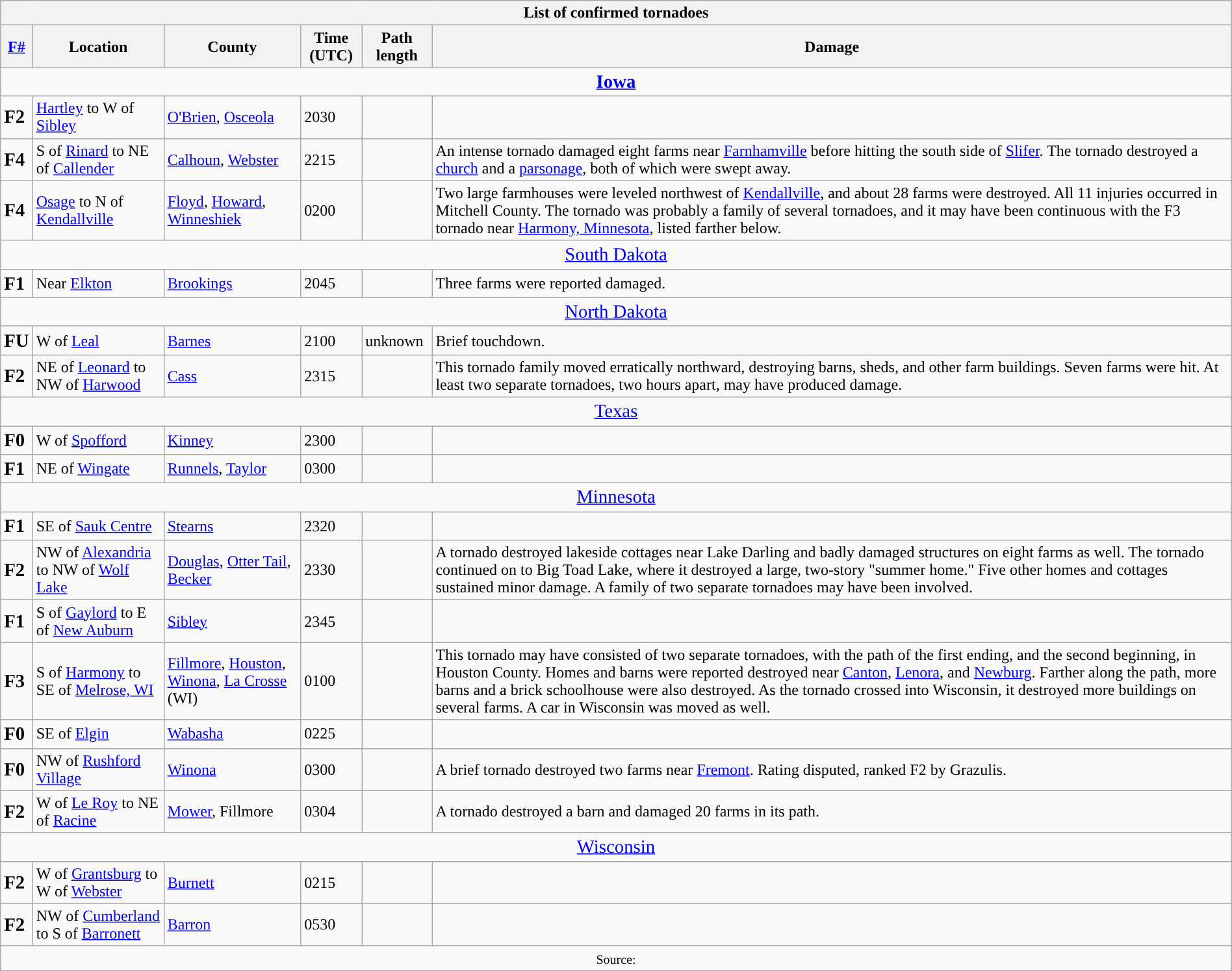<table class="wikitable collapsible" style="width:100%;">
<tr>
<th colspan="6">List of confirmed tornadoes</th>
</tr>
<tr>
<th><a href='#'>F#</a></th>
<th>Location</th>
<th>County</th>
<th>Time (UTC)</th>
<th>Path length</th>
<th>Damage</th>
</tr>
<tr>
<td colspan="7" style="text-align:center;"><big><strong><a href='#'>Iowa</a></strong></big></td>
</tr>
<tr>
<td><big><strong>F2</strong></big></td>
<td><a href='#'>Hartley</a> to W of <a href='#'>Sibley</a></td>
<td><a href='#'>O'Brien</a>, <a href='#'>Osceola</a></td>
<td>2030</td>
<td></td>
<td></td>
</tr>
<tr>
<td><big><strong>F4</strong></big></td>
<td>S of <a href='#'>Rinard</a> to NE of <a href='#'>Callender</a></td>
<td><a href='#'>Calhoun</a>, <a href='#'>Webster</a></td>
<td>2215</td>
<td></td>
<td>An intense tornado damaged eight farms near <a href='#'>Farnhamville</a> before hitting the south side of <a href='#'>Slifer</a>. The tornado destroyed a <a href='#'>church</a> and a <a href='#'>parsonage</a>, both of which were swept away.</td>
</tr>
<tr>
<td><big><strong>F4</strong></big></td>
<td><a href='#'>Osage</a> to N of <a href='#'>Kendallville</a></td>
<td><a href='#'>Floyd</a>, <a href='#'>Howard</a>, <a href='#'>Winneshiek</a></td>
<td>0200</td>
<td></td>
<td>Two large farmhouses were leveled  northwest of <a href='#'>Kendallville</a>, and about 28 farms were destroyed. All 11 injuries occurred in Mitchell County. The tornado was probably a family of several tornadoes, and it may have been continuous with the F3 tornado near <a href='#'>Harmony, Minnesota</a>, listed farther below.</td>
</tr>
<tr>
<td colspan="7" style="text-align:center;"><big><a href='#'>South Dakota</a></big></td>
</tr>
<tr>
<td><big><strong>F1</strong></big></td>
<td>Near <a href='#'>Elkton</a></td>
<td><a href='#'>Brookings</a></td>
<td>2045</td>
<td></td>
<td>Three farms were reported damaged.</td>
</tr>
<tr>
<td colspan="7" style="text-align:center;"><big><a href='#'>North Dakota</a></big></td>
</tr>
<tr>
<td><big><strong>FU</strong></big></td>
<td>W of <a href='#'>Leal</a></td>
<td><a href='#'>Barnes</a></td>
<td>2100</td>
<td>unknown</td>
<td>Brief touchdown.</td>
</tr>
<tr>
<td><big><strong>F2</strong></big></td>
<td>NE of <a href='#'>Leonard</a> to NW of <a href='#'>Harwood</a></td>
<td><a href='#'>Cass</a></td>
<td>2315</td>
<td></td>
<td>This tornado family moved erratically northward, destroying barns, sheds, and other farm buildings. Seven farms were hit. At least two separate tornadoes, two hours apart, may have produced damage.</td>
</tr>
<tr>
<td colspan="7" style="text-align:center;"><big><a href='#'>Texas</a></big></td>
</tr>
<tr>
<td><big><strong>F0</strong></big></td>
<td>W of <a href='#'>Spofford</a></td>
<td><a href='#'>Kinney</a></td>
<td>2300</td>
<td></td>
<td></td>
</tr>
<tr>
<td><big><strong>F1</strong></big></td>
<td>NE of <a href='#'>Wingate</a></td>
<td><a href='#'>Runnels</a>, <a href='#'>Taylor</a></td>
<td>0300</td>
<td></td>
<td></td>
</tr>
<tr>
<td colspan="7" style="text-align:center;"><big><a href='#'>Minnesota</a></big></td>
</tr>
<tr>
<td><big><strong>F1</strong></big></td>
<td>SE of <a href='#'>Sauk Centre</a></td>
<td><a href='#'>Stearns</a></td>
<td>2320</td>
<td></td>
<td></td>
</tr>
<tr>
<td><big><strong>F2</strong></big></td>
<td>NW of <a href='#'>Alexandria</a> to NW of <a href='#'>Wolf Lake</a></td>
<td><a href='#'>Douglas</a>, <a href='#'>Otter Tail</a>, <a href='#'>Becker</a></td>
<td>2330</td>
<td></td>
<td>A tornado destroyed lakeside cottages near Lake Darling and badly damaged structures on eight farms as well. The tornado continued on to Big Toad Lake, where it destroyed a large, two-story "summer home." Five other homes and cottages sustained minor damage. A family of two separate tornadoes may have been involved.</td>
</tr>
<tr>
<td><big><strong>F1</strong></big></td>
<td>S of <a href='#'>Gaylord</a> to E of <a href='#'>New Auburn</a></td>
<td><a href='#'>Sibley</a></td>
<td>2345</td>
<td></td>
<td></td>
</tr>
<tr>
<td><big><strong>F3</strong></big></td>
<td>S of <a href='#'>Harmony</a> to SE of <a href='#'>Melrose, WI</a></td>
<td><a href='#'>Fillmore</a>, <a href='#'>Houston</a>, <a href='#'>Winona</a>, <a href='#'>La Crosse</a> (WI)</td>
<td>0100</td>
<td></td>
<td>This tornado may have consisted of two separate tornadoes, with the path of the first ending, and the second beginning, in Houston County. Homes and barns were reported destroyed near <a href='#'>Canton</a>, <a href='#'>Lenora</a>, and <a href='#'>Newburg</a>. Farther along the path, more barns and a brick schoolhouse were also destroyed. As the tornado crossed into Wisconsin, it destroyed more buildings on several farms. A car in Wisconsin was moved  as well.</td>
</tr>
<tr>
<td><big><strong>F0</strong></big></td>
<td>SE of <a href='#'>Elgin</a></td>
<td><a href='#'>Wabasha</a></td>
<td>0225</td>
<td></td>
<td></td>
</tr>
<tr>
<td><big><strong>F0</strong></big></td>
<td>NW of <a href='#'>Rushford Village</a></td>
<td><a href='#'>Winona</a></td>
<td>0300</td>
<td></td>
<td>A brief tornado destroyed two farms near <a href='#'>Fremont</a>. Rating disputed, ranked F2 by Grazulis.</td>
</tr>
<tr>
<td><big><strong>F2</strong></big></td>
<td>W of <a href='#'>Le Roy</a> to NE of <a href='#'>Racine</a></td>
<td><a href='#'>Mower</a>, Fillmore</td>
<td>0304</td>
<td></td>
<td>A tornado destroyed a barn and damaged 20 farms in its path.</td>
</tr>
<tr>
<td colspan="7" style="text-align:center;"><big><a href='#'>Wisconsin</a></big></td>
</tr>
<tr>
<td><big><strong>F2</strong></big></td>
<td>W of <a href='#'>Grantsburg</a> to W of <a href='#'>Webster</a></td>
<td><a href='#'>Burnett</a></td>
<td>0215</td>
<td></td>
<td></td>
</tr>
<tr>
<td><big><strong>F2</strong></big></td>
<td>NW of <a href='#'>Cumberland</a> to S of <a href='#'>Barronett</a></td>
<td><a href='#'>Barron</a></td>
<td>0530</td>
<td></td>
<td></td>
</tr>
<tr>
<td colspan="7" align=center><small>Source: </small></td>
</tr>
<tr>
</tr>
</table>
